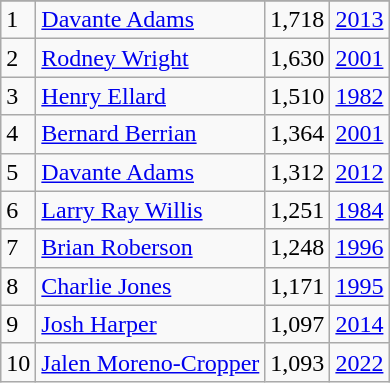<table class="wikitable">
<tr>
</tr>
<tr>
<td>1</td>
<td><a href='#'>Davante Adams</a></td>
<td>1,718</td>
<td><a href='#'>2013</a></td>
</tr>
<tr>
<td>2</td>
<td><a href='#'>Rodney Wright</a></td>
<td>1,630</td>
<td><a href='#'>2001</a></td>
</tr>
<tr>
<td>3</td>
<td><a href='#'>Henry Ellard</a></td>
<td>1,510</td>
<td><a href='#'>1982</a></td>
</tr>
<tr>
<td>4</td>
<td><a href='#'>Bernard Berrian</a></td>
<td>1,364</td>
<td><a href='#'>2001</a></td>
</tr>
<tr>
<td>5</td>
<td><a href='#'>Davante Adams</a></td>
<td>1,312</td>
<td><a href='#'>2012</a></td>
</tr>
<tr>
<td>6</td>
<td><a href='#'>Larry Ray Willis</a></td>
<td>1,251</td>
<td><a href='#'>1984</a></td>
</tr>
<tr>
<td>7</td>
<td><a href='#'>Brian Roberson</a></td>
<td>1,248</td>
<td><a href='#'>1996</a></td>
</tr>
<tr>
<td>8</td>
<td><a href='#'>Charlie Jones</a></td>
<td>1,171</td>
<td><a href='#'>1995</a></td>
</tr>
<tr>
<td>9</td>
<td><a href='#'>Josh Harper</a></td>
<td>1,097</td>
<td><a href='#'>2014</a></td>
</tr>
<tr>
<td>10</td>
<td><a href='#'>Jalen Moreno-Cropper</a></td>
<td>1,093</td>
<td><a href='#'>2022</a></td>
</tr>
</table>
